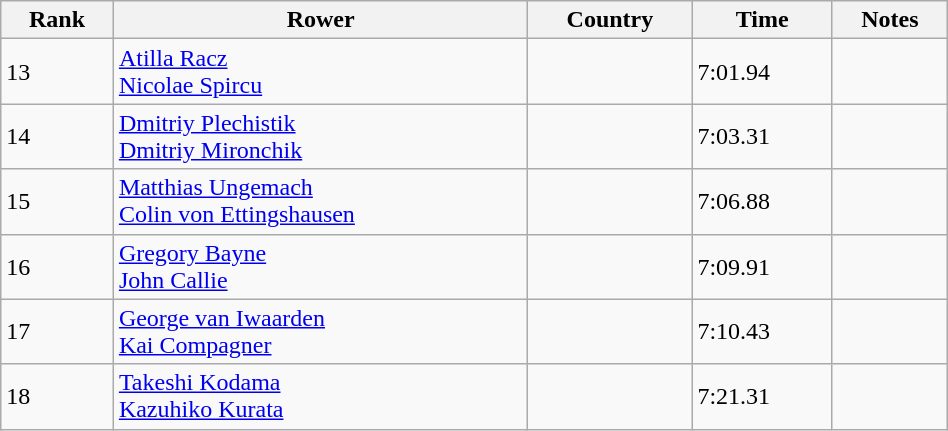<table class="wikitable sortable" width=50%>
<tr>
<th>Rank</th>
<th>Rower</th>
<th>Country</th>
<th>Time</th>
<th>Notes</th>
</tr>
<tr>
<td>13</td>
<td><a href='#'>Atilla Racz</a><br><a href='#'>Nicolae Spircu</a></td>
<td></td>
<td>7:01.94</td>
<td></td>
</tr>
<tr>
<td>14</td>
<td><a href='#'>Dmitriy Plechistik</a> <br><a href='#'>Dmitriy Mironchik</a></td>
<td></td>
<td>7:03.31</td>
<td></td>
</tr>
<tr>
<td>15</td>
<td><a href='#'>Matthias Ungemach</a> <br> <a href='#'>Colin von Ettingshausen</a></td>
<td></td>
<td>7:06.88</td>
<td></td>
</tr>
<tr>
<td>16</td>
<td><a href='#'>Gregory Bayne</a> <br> <a href='#'>John Callie</a></td>
<td></td>
<td>7:09.91</td>
<td></td>
</tr>
<tr>
<td>17</td>
<td><a href='#'>George van Iwaarden</a> <br> <a href='#'>Kai Compagner</a></td>
<td></td>
<td>7:10.43</td>
<td></td>
</tr>
<tr>
<td>18</td>
<td><a href='#'>Takeshi Kodama</a><br><a href='#'>Kazuhiko Kurata</a></td>
<td></td>
<td>7:21.31</td>
<td></td>
</tr>
</table>
